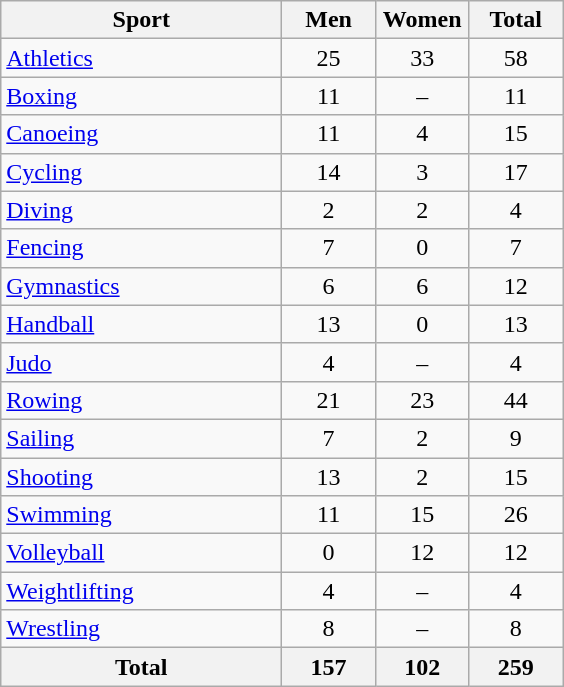<table class="wikitable sortable" style="text-align:center;">
<tr>
<th width=180>Sport</th>
<th width=55>Men</th>
<th width=55>Women</th>
<th width=55>Total</th>
</tr>
<tr>
<td align=left><a href='#'>Athletics</a></td>
<td>25</td>
<td>33</td>
<td>58</td>
</tr>
<tr>
<td align=left><a href='#'>Boxing</a></td>
<td>11</td>
<td>–</td>
<td>11</td>
</tr>
<tr>
<td align=left><a href='#'>Canoeing</a></td>
<td>11</td>
<td>4</td>
<td>15</td>
</tr>
<tr>
<td align=left><a href='#'>Cycling</a></td>
<td>14</td>
<td>3</td>
<td>17</td>
</tr>
<tr>
<td align=left><a href='#'>Diving</a></td>
<td>2</td>
<td>2</td>
<td>4</td>
</tr>
<tr>
<td align=left><a href='#'>Fencing</a></td>
<td>7</td>
<td>0</td>
<td>7</td>
</tr>
<tr>
<td align=left><a href='#'>Gymnastics</a></td>
<td>6</td>
<td>6</td>
<td>12</td>
</tr>
<tr>
<td align=left><a href='#'>Handball</a></td>
<td>13</td>
<td>0</td>
<td>13</td>
</tr>
<tr>
<td align=left><a href='#'>Judo</a></td>
<td>4</td>
<td>–</td>
<td>4</td>
</tr>
<tr>
<td align=left><a href='#'>Rowing</a></td>
<td>21</td>
<td>23</td>
<td>44</td>
</tr>
<tr>
<td align=left><a href='#'>Sailing</a></td>
<td>7</td>
<td>2</td>
<td>9</td>
</tr>
<tr>
<td align=left><a href='#'>Shooting</a></td>
<td>13</td>
<td>2</td>
<td>15</td>
</tr>
<tr>
<td align=left><a href='#'>Swimming</a></td>
<td>11</td>
<td>15</td>
<td>26</td>
</tr>
<tr>
<td align=left><a href='#'>Volleyball</a></td>
<td>0</td>
<td>12</td>
<td>12</td>
</tr>
<tr>
<td align=left><a href='#'>Weightlifting</a></td>
<td>4</td>
<td>–</td>
<td>4</td>
</tr>
<tr>
<td align=left><a href='#'>Wrestling</a></td>
<td>8</td>
<td>–</td>
<td>8</td>
</tr>
<tr>
<th>Total</th>
<th>157</th>
<th>102</th>
<th>259</th>
</tr>
</table>
